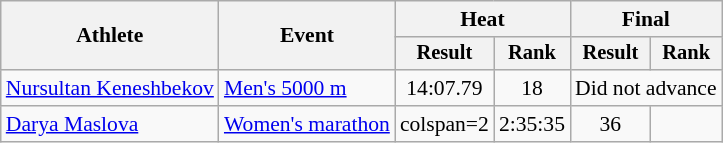<table class="wikitable" style="font-size:90%">
<tr>
<th rowspan="2">Athlete</th>
<th rowspan="2">Event</th>
<th colspan="2">Heat</th>
<th colspan="2">Final</th>
</tr>
<tr style="font-size:95%">
<th>Result</th>
<th>Rank</th>
<th>Result</th>
<th>Rank</th>
</tr>
<tr align=center>
<td align=left><a href='#'>Nursultan Keneshbekov</a></td>
<td align=left><a href='#'>Men's 5000 m</a></td>
<td>14:07.79</td>
<td>18</td>
<td colspan=2>Did not advance</td>
</tr>
<tr align="center">
<td align=left><a href='#'>Darya Maslova</a></td>
<td align=left><a href='#'>Women's marathon</a></td>
<td>colspan=2 </td>
<td>2:35:35</td>
<td>36</td>
</tr>
</table>
